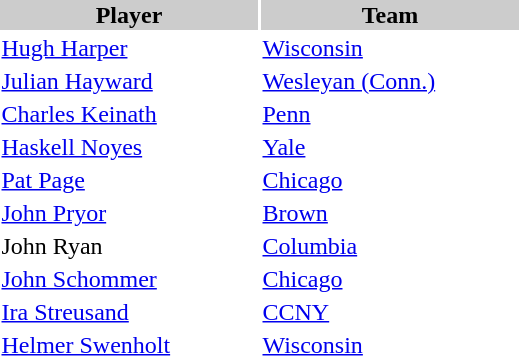<table style="width:350px" "border:'1' 'solid' 'gray'">
<tr>
<th bgcolor="#CCCCCC" style="width:50%">Player</th>
<th bgcolor="#CCCCCC" style="width:50%">Team</th>
</tr>
<tr>
<td><a href='#'>Hugh Harper</a></td>
<td><a href='#'>Wisconsin</a></td>
</tr>
<tr>
<td><a href='#'>Julian Hayward</a></td>
<td><a href='#'>Wesleyan (Conn.)</a></td>
</tr>
<tr>
<td><a href='#'>Charles Keinath</a></td>
<td><a href='#'>Penn</a></td>
</tr>
<tr>
<td><a href='#'>Haskell Noyes</a></td>
<td><a href='#'>Yale</a></td>
</tr>
<tr>
<td><a href='#'>Pat Page</a></td>
<td><a href='#'>Chicago</a></td>
</tr>
<tr>
<td><a href='#'>John Pryor</a></td>
<td><a href='#'>Brown</a></td>
</tr>
<tr>
<td>John Ryan</td>
<td><a href='#'>Columbia</a></td>
</tr>
<tr>
<td><a href='#'>John Schommer</a></td>
<td><a href='#'>Chicago</a></td>
</tr>
<tr>
<td><a href='#'>Ira Streusand</a></td>
<td><a href='#'>CCNY</a></td>
</tr>
<tr>
<td><a href='#'>Helmer Swenholt</a></td>
<td><a href='#'>Wisconsin</a></td>
</tr>
</table>
